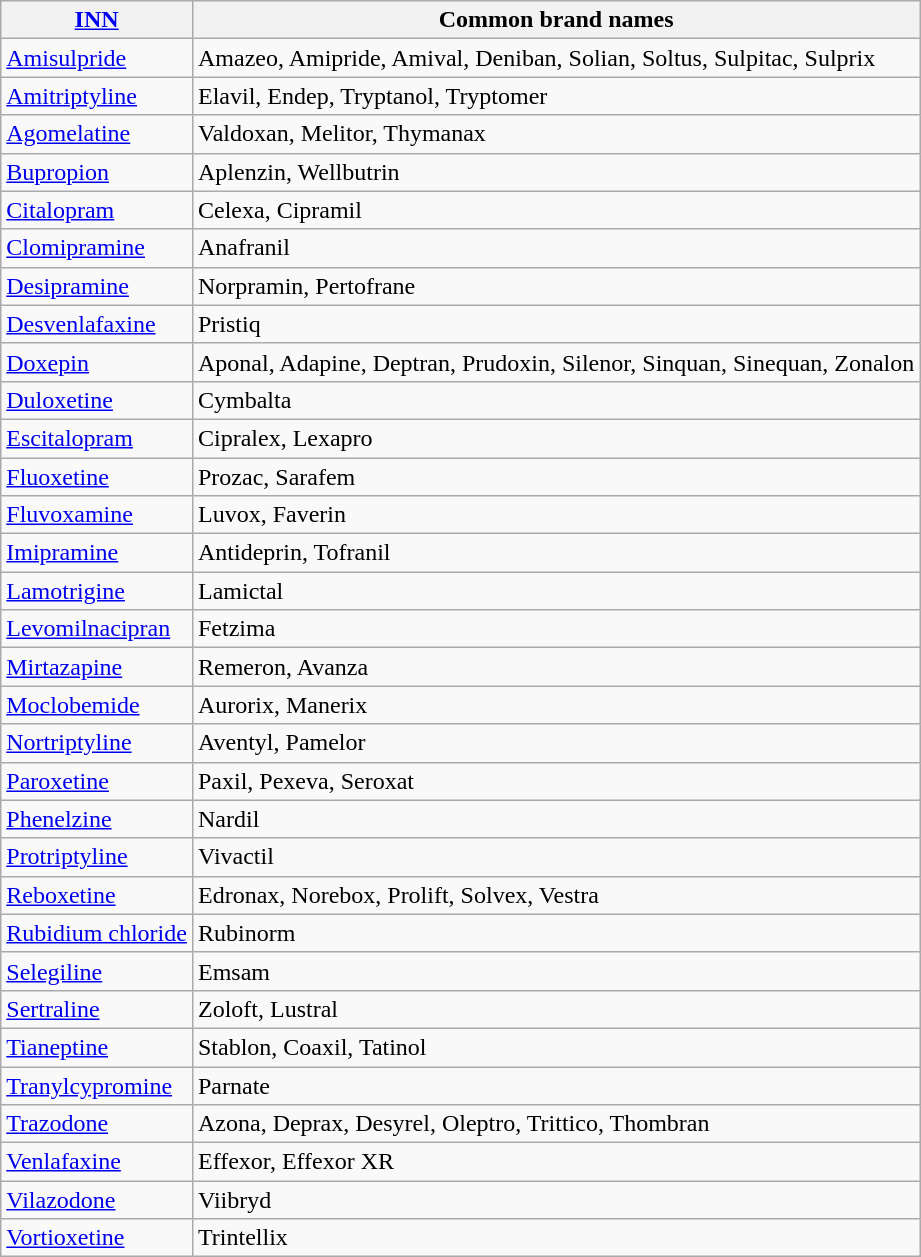<table class="wikitable">
<tr>
<th><a href='#'>INN</a></th>
<th>Common brand names</th>
</tr>
<tr>
<td><a href='#'>Amisulpride</a></td>
<td>Amazeo, Amipride, Amival, Deniban, Solian, Soltus, Sulpitac, Sulprix</td>
</tr>
<tr>
<td><a href='#'>Amitriptyline</a></td>
<td>Elavil, Endep, Tryptanol, Tryptomer</td>
</tr>
<tr>
<td><a href='#'>Agomelatine</a></td>
<td>Valdoxan, Melitor, Thymanax</td>
</tr>
<tr>
<td><a href='#'>Bupropion</a></td>
<td>Aplenzin, Wellbutrin</td>
</tr>
<tr>
<td><a href='#'>Citalopram</a></td>
<td>Celexa, Cipramil</td>
</tr>
<tr>
<td><a href='#'>Clomipramine</a></td>
<td>Anafranil</td>
</tr>
<tr>
<td><a href='#'>Desipramine</a></td>
<td>Norpramin, Pertofrane</td>
</tr>
<tr>
<td><a href='#'>Desvenlafaxine</a></td>
<td>Pristiq</td>
</tr>
<tr>
<td><a href='#'>Doxepin</a></td>
<td>Aponal, Adapine, Deptran, Prudoxin, Silenor, Sinquan, Sinequan, Zonalon</td>
</tr>
<tr>
<td><a href='#'>Duloxetine</a></td>
<td>Cymbalta</td>
</tr>
<tr>
<td><a href='#'>Escitalopram</a></td>
<td>Cipralex, Lexapro</td>
</tr>
<tr>
<td><a href='#'>Fluoxetine</a></td>
<td>Prozac, Sarafem</td>
</tr>
<tr>
<td><a href='#'>Fluvoxamine</a></td>
<td>Luvox, Faverin</td>
</tr>
<tr>
<td><a href='#'>Imipramine</a></td>
<td>Antideprin, Tofranil</td>
</tr>
<tr>
<td><a href='#'>Lamotrigine</a></td>
<td>Lamictal</td>
</tr>
<tr>
<td><a href='#'>Levomilnacipran</a></td>
<td>Fetzima</td>
</tr>
<tr>
<td><a href='#'>Mirtazapine</a></td>
<td>Remeron, Avanza</td>
</tr>
<tr>
<td><a href='#'>Moclobemide</a></td>
<td>Aurorix, Manerix</td>
</tr>
<tr>
<td><a href='#'>Nortriptyline</a></td>
<td>Aventyl, Pamelor</td>
</tr>
<tr>
<td><a href='#'>Paroxetine</a></td>
<td>Paxil, Pexeva, Seroxat</td>
</tr>
<tr>
<td><a href='#'>Phenelzine</a></td>
<td>Nardil</td>
</tr>
<tr>
<td><a href='#'>Protriptyline</a></td>
<td>Vivactil</td>
</tr>
<tr>
<td><a href='#'>Reboxetine</a></td>
<td>Edronax, Norebox, Prolift, Solvex, Vestra</td>
</tr>
<tr>
<td><a href='#'>Rubidium chloride</a></td>
<td>Rubinorm</td>
</tr>
<tr>
<td><a href='#'>Selegiline</a></td>
<td>Emsam</td>
</tr>
<tr>
<td><a href='#'>Sertraline</a></td>
<td>Zoloft, Lustral</td>
</tr>
<tr>
<td><a href='#'>Tianeptine</a></td>
<td>Stablon, Coaxil, Tatinol</td>
</tr>
<tr>
<td><a href='#'>Tranylcypromine</a></td>
<td>Parnate</td>
</tr>
<tr>
<td><a href='#'>Trazodone</a></td>
<td>Azona, Deprax, Desyrel, Oleptro, Trittico, Thombran</td>
</tr>
<tr>
<td><a href='#'>Venlafaxine</a></td>
<td>Effexor, Effexor XR</td>
</tr>
<tr>
<td><a href='#'>Vilazodone</a></td>
<td>Viibryd</td>
</tr>
<tr>
<td><a href='#'>Vortioxetine</a></td>
<td>Trintellix</td>
</tr>
</table>
